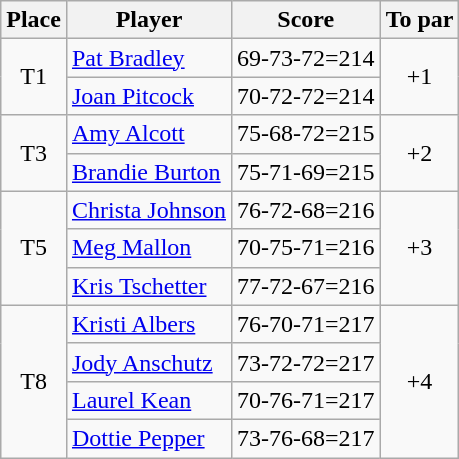<table class="wikitable">
<tr>
<th>Place</th>
<th>Player</th>
<th>Score</th>
<th>To par</th>
</tr>
<tr>
<td align=center rowspan=2>T1</td>
<td> <a href='#'>Pat Bradley</a></td>
<td>69-73-72=214</td>
<td align=center rowspan=2>+1</td>
</tr>
<tr>
<td> <a href='#'>Joan Pitcock</a></td>
<td>70-72-72=214</td>
</tr>
<tr>
<td align=center rowspan=2>T3</td>
<td> <a href='#'>Amy Alcott</a></td>
<td>75-68-72=215</td>
<td align=center rowspan=2>+2</td>
</tr>
<tr>
<td> <a href='#'>Brandie Burton</a></td>
<td>75-71-69=215</td>
</tr>
<tr>
<td align=center rowspan=3>T5</td>
<td> <a href='#'>Christa Johnson</a></td>
<td>76-72-68=216</td>
<td align=center rowspan=3>+3</td>
</tr>
<tr>
<td> <a href='#'>Meg Mallon</a></td>
<td>70-75-71=216</td>
</tr>
<tr>
<td> <a href='#'>Kris Tschetter</a></td>
<td>77-72-67=216</td>
</tr>
<tr>
<td align=center rowspan=4>T8</td>
<td> <a href='#'>Kristi Albers</a></td>
<td>76-70-71=217</td>
<td align=center rowspan=4>+4</td>
</tr>
<tr>
<td> <a href='#'>Jody Anschutz</a></td>
<td>73-72-72=217</td>
</tr>
<tr>
<td> <a href='#'>Laurel Kean</a></td>
<td>70-76-71=217</td>
</tr>
<tr>
<td> <a href='#'>Dottie Pepper</a></td>
<td>73-76-68=217</td>
</tr>
</table>
